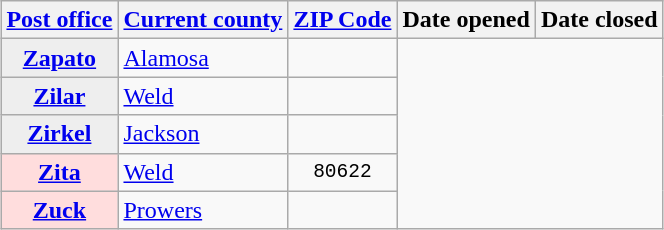<table class="wikitable sortable  plainrowheaders" style="margin:auto;">
<tr>
<th scope=col><a href='#'>Post office</a></th>
<th scope=col><a href='#'>Current county</a></th>
<th scope=col><a href='#'>ZIP Code</a></th>
<th scope=col>Date opened</th>
<th scope=col>Date closed</th>
</tr>
<tr>
<th scope=row rowspan=3 style="background-color:#EEEEEE;"><a href='#'>Zapato</a></th>
<td rowspan=3><a href='#'>Alamosa</a></td>
<td rowspan=3 align=center style="font-family:monospace;"><br>
</td>
</tr>
<tr>
</tr>
<tr>
</tr>
<tr>
<th scope=row rowspan=1 style="background-color:#EEEEEE;"><a href='#'>Zilar</a></th>
<td rowspan=1><a href='#'>Weld</a></td>
<td rowspan=1 align=center style="font-family:monospace;"><br>
</td>
</tr>
<tr>
<th scope=row rowspan=1 style="background-color:#EEEEEE;"><a href='#'>Zirkel</a></th>
<td rowspan=1><a href='#'>Jackson</a></td>
<td rowspan=1 align=center style="font-family:monospace;"><br>
</td>
</tr>
<tr>
<th scope=row rowspan=1 style="background-color:#FFDDDD;"><a href='#'>Zita</a></th>
<td rowspan=1><a href='#'>Weld</a></td>
<td rowspan=1 align=center style="font-family:monospace;">80622<br>
</td>
</tr>
<tr>
<th scope=row rowspan=1 style="background-color:#FFDDDD;"><a href='#'>Zuck</a></th>
<td rowspan=1><a href='#'>Prowers</a></td>
<td rowspan=1 align=center style="font-family:monospace;"><br>
</td>
</tr>
</table>
